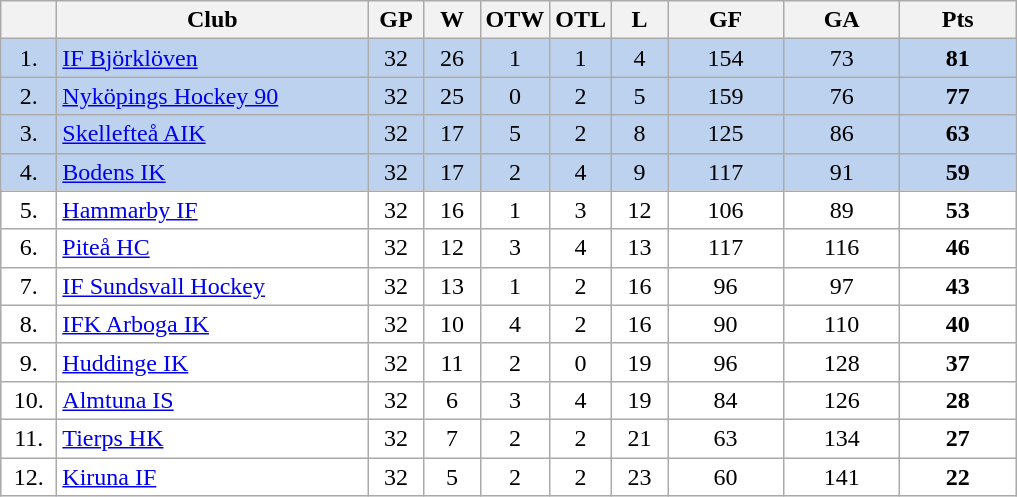<table class="wikitable">
<tr>
<th width="30"></th>
<th width="200">Club</th>
<th width="30">GP</th>
<th width="30">W</th>
<th width="30">OTW</th>
<th width="30">OTL</th>
<th width="30">L</th>
<th width="70">GF</th>
<th width="70">GA</th>
<th width="70">Pts</th>
</tr>
<tr bgcolor="#BCD2EE" align="center">
<td>1.</td>
<td align="left"><a href='#'>IF Björklöven</a></td>
<td>32</td>
<td>26</td>
<td>1</td>
<td>1</td>
<td>4</td>
<td>154</td>
<td>73</td>
<td><strong>81</strong></td>
</tr>
<tr bgcolor="#BCD2EE" align="center">
<td>2.</td>
<td align="left"><a href='#'>Nyköpings Hockey 90</a></td>
<td>32</td>
<td>25</td>
<td>0</td>
<td>2</td>
<td>5</td>
<td>159</td>
<td>76</td>
<td><strong>77</strong></td>
</tr>
<tr bgcolor="#BCD2EE" align="center">
<td>3.</td>
<td align="left"><a href='#'>Skellefteå AIK</a></td>
<td>32</td>
<td>17</td>
<td>5</td>
<td>2</td>
<td>8</td>
<td>125</td>
<td>86</td>
<td><strong>63</strong></td>
</tr>
<tr bgcolor="#BCD2EE" align="center">
<td>4.</td>
<td align="left"><a href='#'>Bodens IK</a></td>
<td>32</td>
<td>17</td>
<td>2</td>
<td>4</td>
<td>9</td>
<td>117</td>
<td>91</td>
<td><strong>59</strong></td>
</tr>
<tr bgcolor="#FFFFFF" align="center">
<td>5.</td>
<td align="left"><a href='#'>Hammarby IF</a></td>
<td>32</td>
<td>16</td>
<td>1</td>
<td>3</td>
<td>12</td>
<td>106</td>
<td>89</td>
<td><strong>53</strong></td>
</tr>
<tr bgcolor="#FFFFFF" align="center">
<td>6.</td>
<td align="left"><a href='#'>Piteå HC</a></td>
<td>32</td>
<td>12</td>
<td>3</td>
<td>4</td>
<td>13</td>
<td>117</td>
<td>116</td>
<td><strong>46</strong></td>
</tr>
<tr bgcolor="#FFFFFF" align="center">
<td>7.</td>
<td align="left"><a href='#'>IF Sundsvall Hockey</a></td>
<td>32</td>
<td>13</td>
<td>1</td>
<td>2</td>
<td>16</td>
<td>96</td>
<td>97</td>
<td><strong>43</strong></td>
</tr>
<tr bgcolor="#FFFFFF" align="center">
<td>8.</td>
<td align="left"><a href='#'>IFK Arboga IK</a></td>
<td>32</td>
<td>10</td>
<td>4</td>
<td>2</td>
<td>16</td>
<td>90</td>
<td>110</td>
<td><strong>40</strong></td>
</tr>
<tr bgcolor="#FFFFFF" align="center">
<td>9.</td>
<td align="left"><a href='#'>Huddinge IK</a></td>
<td>32</td>
<td>11</td>
<td>2</td>
<td>0</td>
<td>19</td>
<td>96</td>
<td>128</td>
<td><strong>37</strong></td>
</tr>
<tr bgcolor="#FFFFFF" align="center">
<td>10.</td>
<td align="left"><a href='#'>Almtuna IS</a></td>
<td>32</td>
<td>6</td>
<td>3</td>
<td>4</td>
<td>19</td>
<td>84</td>
<td>126</td>
<td><strong>28</strong></td>
</tr>
<tr bgcolor="#FFFFFF" align="center">
<td>11.</td>
<td align="left"><a href='#'>Tierps HK</a></td>
<td>32</td>
<td>7</td>
<td>2</td>
<td>2</td>
<td>21</td>
<td>63</td>
<td>134</td>
<td><strong>27</strong></td>
</tr>
<tr bgcolor="#FFFFFF" align="center">
<td>12.</td>
<td align="left"><a href='#'>Kiruna IF</a></td>
<td>32</td>
<td>5</td>
<td>2</td>
<td>2</td>
<td>23</td>
<td>60</td>
<td>141</td>
<td><strong>22</strong></td>
</tr>
</table>
